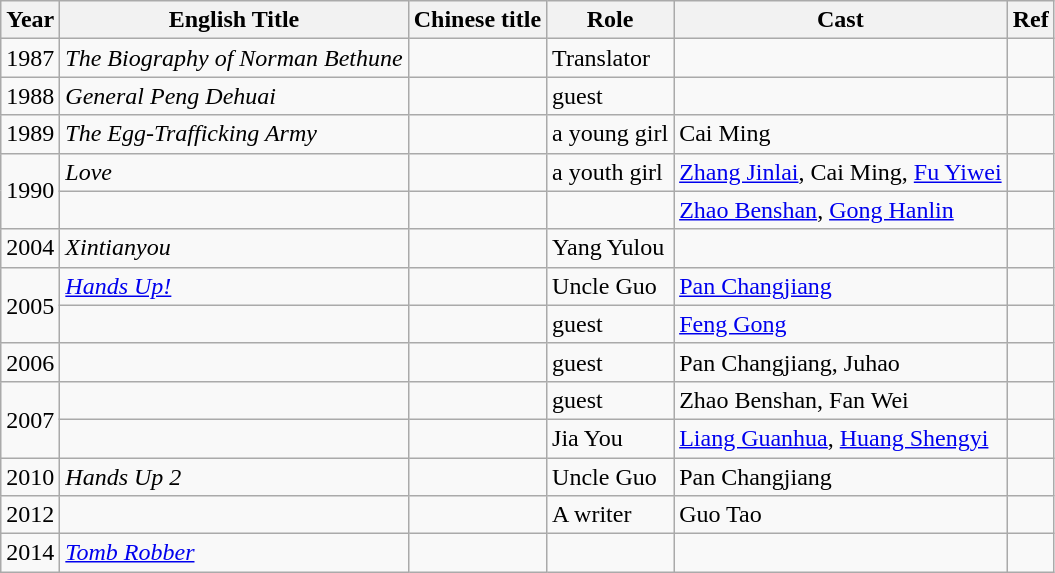<table class="wikitable">
<tr>
<th>Year</th>
<th>English Title</th>
<th>Chinese title</th>
<th>Role</th>
<th>Cast</th>
<th>Ref</th>
</tr>
<tr>
<td>1987</td>
<td><em>The Biography of Norman Bethune</em></td>
<td></td>
<td>Translator</td>
<td></td>
<td></td>
</tr>
<tr>
<td>1988</td>
<td><em>General Peng Dehuai</em></td>
<td></td>
<td>guest</td>
<td></td>
<td></td>
</tr>
<tr>
<td>1989</td>
<td><em>The Egg-Trafficking Army</em></td>
<td></td>
<td>a young girl</td>
<td>Cai Ming</td>
<td></td>
</tr>
<tr>
<td rowspan="2">1990</td>
<td><em>Love</em></td>
<td></td>
<td>a youth girl</td>
<td><a href='#'>Zhang Jinlai</a>, Cai Ming, <a href='#'>Fu Yiwei</a></td>
<td></td>
</tr>
<tr>
<td></td>
<td></td>
<td></td>
<td><a href='#'>Zhao Benshan</a>, <a href='#'>Gong Hanlin</a></td>
<td></td>
</tr>
<tr>
<td>2004</td>
<td><em>Xintianyou</em></td>
<td></td>
<td>Yang Yulou</td>
<td></td>
<td></td>
</tr>
<tr>
<td rowspan="2">2005</td>
<td><em><a href='#'>Hands Up!</a></em></td>
<td></td>
<td>Uncle Guo</td>
<td><a href='#'>Pan Changjiang</a></td>
<td></td>
</tr>
<tr>
<td></td>
<td></td>
<td>guest</td>
<td><a href='#'>Feng Gong</a></td>
<td></td>
</tr>
<tr>
<td>2006</td>
<td></td>
<td></td>
<td>guest</td>
<td>Pan Changjiang, Juhao</td>
<td></td>
</tr>
<tr>
<td rowspan="2">2007</td>
<td></td>
<td></td>
<td>guest</td>
<td>Zhao Benshan, Fan Wei</td>
<td></td>
</tr>
<tr>
<td></td>
<td></td>
<td>Jia You</td>
<td><a href='#'>Liang Guanhua</a>, <a href='#'>Huang Shengyi</a></td>
<td></td>
</tr>
<tr>
<td>2010</td>
<td><em>Hands Up 2</em></td>
<td></td>
<td>Uncle Guo</td>
<td>Pan Changjiang</td>
<td></td>
</tr>
<tr>
<td>2012</td>
<td></td>
<td></td>
<td>A writer</td>
<td>Guo Tao</td>
<td></td>
</tr>
<tr>
<td>2014</td>
<td><em><a href='#'>Tomb Robber</a></em></td>
<td></td>
<td></td>
<td></td>
</tr>
</table>
